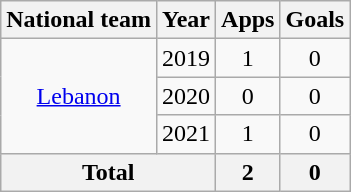<table class="wikitable" style="text-align:center">
<tr>
<th>National team</th>
<th>Year</th>
<th>Apps</th>
<th>Goals</th>
</tr>
<tr>
<td rowspan="3"><a href='#'>Lebanon</a></td>
<td>2019</td>
<td>1</td>
<td>0</td>
</tr>
<tr>
<td>2020</td>
<td>0</td>
<td>0</td>
</tr>
<tr>
<td>2021</td>
<td>1</td>
<td>0</td>
</tr>
<tr>
<th colspan="2">Total</th>
<th>2</th>
<th>0</th>
</tr>
</table>
